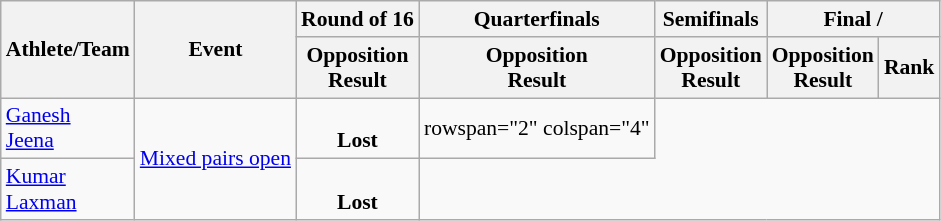<table class=wikitable style="font-size:90%">
<tr align=center>
<th rowspan="2">Athlete/Team</th>
<th rowspan="2">Event</th>
<th>Round of 16</th>
<th>Quarterfinals</th>
<th>Semifinals</th>
<th colspan="2">Final / </th>
</tr>
<tr>
<th>Opposition<br>Result</th>
<th>Opposition<br>Result</th>
<th>Opposition<br>Result</th>
<th>Opposition<br>Result</th>
<th>Rank</th>
</tr>
<tr align=center>
<td align=left><a href='#'>Ganesh</a> <br> <a href='#'>Jeena</a></td>
<td align=left rowspan="2"><a href='#'>Mixed pairs open</a></td>
<td><br> <strong>Lost</strong></td>
<td>rowspan="2" colspan="4" </td>
</tr>
<tr align=center>
<td align=left><a href='#'>Kumar</a> <br> <a href='#'>Laxman</a></td>
<td> <br> <strong>Lost</strong></td>
</tr>
</table>
